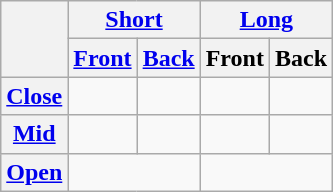<table class="wikitable">
<tr>
<th rowspan=2></th>
<th colspan=2><a href='#'>Short</a></th>
<th colspan=2><a href='#'>Long</a></th>
</tr>
<tr>
<th><a href='#'>Front</a></th>
<th><a href='#'>Back</a></th>
<th>Front</th>
<th>Back</th>
</tr>
<tr align=center>
<th><a href='#'>Close</a></th>
<td></td>
<td></td>
<td></td>
<td></td>
</tr>
<tr align=center>
<th><a href='#'>Mid</a></th>
<td></td>
<td></td>
<td></td>
<td></td>
</tr>
<tr align=center>
<th><a href='#'>Open</a></th>
<td colspan=2></td>
<td colspan=2></td>
</tr>
</table>
